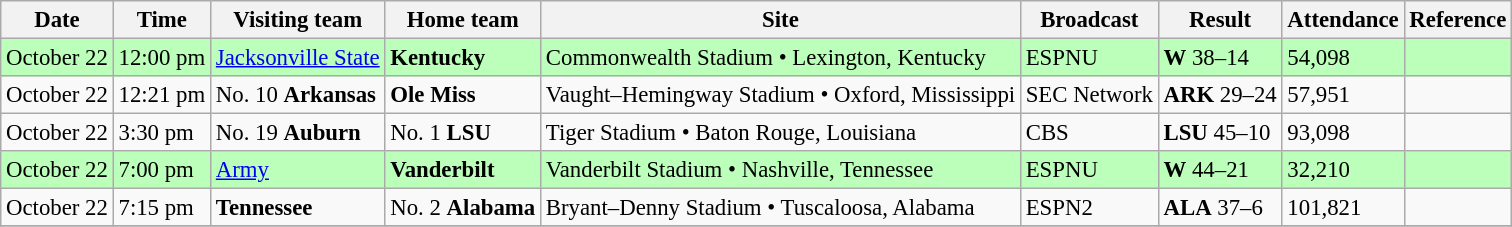<table class="wikitable" style="font-size:95%;">
<tr>
<th>Date</th>
<th>Time</th>
<th>Visiting team</th>
<th>Home team</th>
<th>Site</th>
<th>Broadcast</th>
<th>Result</th>
<th>Attendance</th>
<th class="unsortable">Reference</th>
</tr>
<tr bgcolor=Bbffbb>
<td>October 22</td>
<td>12:00 pm</td>
<td><a href='#'>Jacksonville State</a></td>
<td><strong>Kentucky</strong></td>
<td>Commonwealth Stadium • Lexington, Kentucky</td>
<td>ESPNU</td>
<td><strong>W</strong> 38–14</td>
<td>54,098</td>
<td align="center"></td>
</tr>
<tr bgcolor=>
<td>October 22</td>
<td>12:21 pm</td>
<td>No. 10 <strong>Arkansas</strong></td>
<td><strong>Ole Miss</strong></td>
<td>Vaught–Hemingway Stadium • Oxford, Mississippi</td>
<td>SEC Network</td>
<td><strong>ARK</strong> 29–24</td>
<td>57,951</td>
<td align="center"></td>
</tr>
<tr bgcolor=>
<td>October 22</td>
<td>3:30 pm</td>
<td>No. 19 <strong>Auburn</strong></td>
<td>No. 1 <strong>LSU</strong></td>
<td>Tiger Stadium • Baton Rouge, Louisiana</td>
<td>CBS</td>
<td><strong>LSU</strong> 45–10</td>
<td>93,098</td>
<td align="center"></td>
</tr>
<tr bgcolor=Bbffbb>
<td>October 22</td>
<td>7:00 pm</td>
<td><a href='#'>Army</a></td>
<td><strong>Vanderbilt</strong></td>
<td>Vanderbilt Stadium • Nashville, Tennessee</td>
<td>ESPNU</td>
<td><strong>W</strong> 44–21</td>
<td>32,210</td>
<td align="center"></td>
</tr>
<tr bgcolor=>
<td>October 22</td>
<td>7:15 pm</td>
<td><strong>Tennessee</strong></td>
<td>No. 2 <strong>Alabama</strong></td>
<td>Bryant–Denny Stadium • Tuscaloosa, Alabama</td>
<td>ESPN2</td>
<td><strong>ALA</strong> 37–6</td>
<td>101,821</td>
<td align="center"></td>
</tr>
<tr bgcolor=>
</tr>
</table>
